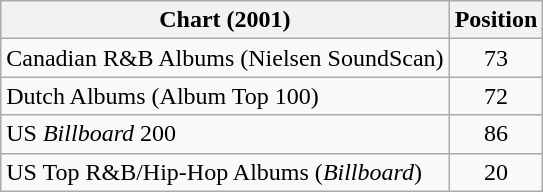<table class="wikitable sortable">
<tr>
<th>Chart (2001)</th>
<th>Position</th>
</tr>
<tr>
<td>Canadian R&B Albums (Nielsen SoundScan)</td>
<td align="center">73</td>
</tr>
<tr>
<td>Dutch Albums (Album Top 100)</td>
<td align="center">72</td>
</tr>
<tr>
<td>US <em>Billboard</em> 200</td>
<td align="center">86</td>
</tr>
<tr>
<td>US Top R&B/Hip-Hop Albums (<em>Billboard</em>)</td>
<td align="center">20</td>
</tr>
</table>
